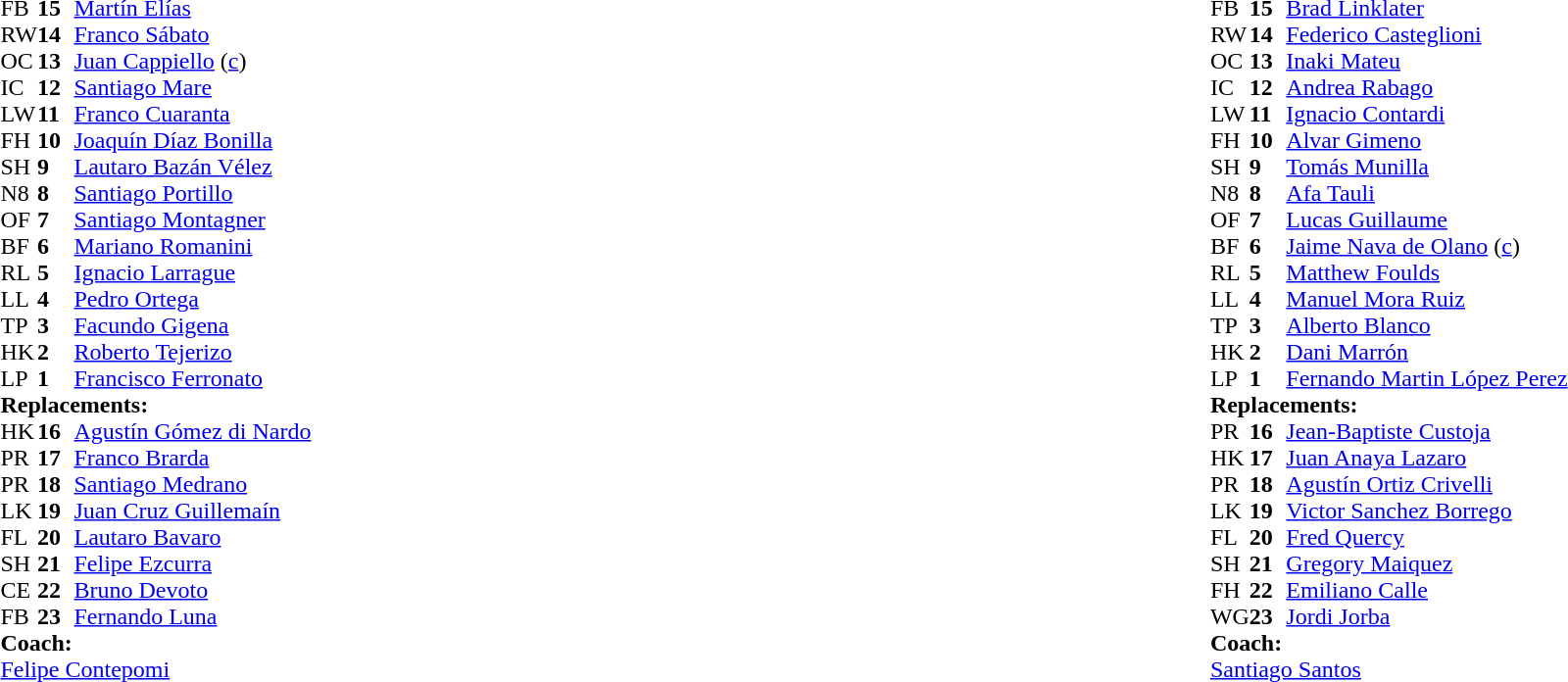<table style="width:100%;">
<tr>
<td style="vertical-align:top; width:50%"><br><table cellspacing="0" cellpadding="0">
<tr>
<th width="25"></th>
<th width="25"></th>
</tr>
<tr>
<td>FB</td>
<td><strong>15</strong></td>
<td><a href='#'>Martín Elías</a></td>
</tr>
<tr>
<td>RW</td>
<td><strong>14</strong></td>
<td><a href='#'>Franco Sábato</a></td>
</tr>
<tr>
<td>OC</td>
<td><strong>13</strong></td>
<td><a href='#'>Juan Cappiello</a> (<a href='#'>c</a>)</td>
<td></td>
<td></td>
</tr>
<tr>
<td>IC</td>
<td><strong>12</strong></td>
<td><a href='#'>Santiago Mare</a></td>
</tr>
<tr>
<td>LW</td>
<td><strong>11</strong></td>
<td><a href='#'>Franco Cuaranta</a></td>
</tr>
<tr>
<td>FH</td>
<td><strong>10</strong></td>
<td><a href='#'>Joaquín Díaz Bonilla</a></td>
<td></td>
<td></td>
</tr>
<tr>
<td>SH</td>
<td><strong>9</strong></td>
<td><a href='#'>Lautaro Bazán Vélez</a></td>
<td></td>
<td></td>
</tr>
<tr>
<td>N8</td>
<td><strong>8</strong></td>
<td><a href='#'>Santiago Portillo</a></td>
</tr>
<tr>
<td>OF</td>
<td><strong>7</strong></td>
<td><a href='#'>Santiago Montagner</a></td>
<td></td>
<td></td>
</tr>
<tr>
<td>BF</td>
<td><strong>6</strong></td>
<td><a href='#'>Mariano Romanini</a></td>
<td></td>
<td></td>
<td></td>
</tr>
<tr>
<td>RL</td>
<td><strong>5</strong></td>
<td><a href='#'>Ignacio Larrague</a></td>
<td></td>
<td></td>
</tr>
<tr>
<td>LL</td>
<td><strong>4</strong></td>
<td><a href='#'>Pedro Ortega</a></td>
</tr>
<tr>
<td>TP</td>
<td><strong>3</strong></td>
<td><a href='#'>Facundo Gigena</a></td>
<td></td>
</tr>
<tr>
<td>HK</td>
<td><strong>2</strong></td>
<td><a href='#'>Roberto Tejerizo</a></td>
<td></td>
<td></td>
</tr>
<tr>
<td>LP</td>
<td><strong>1</strong></td>
<td><a href='#'>Francisco Ferronato</a></td>
<td></td>
<td></td>
</tr>
<tr>
<td colspan=3><strong>Replacements:</strong></td>
</tr>
<tr>
<td>HK</td>
<td><strong>16</strong></td>
<td><a href='#'>Agustín Gómez di Nardo</a></td>
<td></td>
<td></td>
</tr>
<tr>
<td>PR</td>
<td><strong>17</strong></td>
<td><a href='#'>Franco Brarda</a></td>
<td></td>
<td></td>
</tr>
<tr>
<td>PR</td>
<td><strong>18</strong></td>
<td><a href='#'>Santiago Medrano</a></td>
<td></td>
<td></td>
<td></td>
</tr>
<tr>
<td>LK</td>
<td><strong>19</strong></td>
<td><a href='#'>Juan Cruz Guillemaín</a></td>
<td></td>
<td></td>
</tr>
<tr>
<td>FL</td>
<td><strong>20</strong></td>
<td><a href='#'>Lautaro Bavaro</a></td>
<td></td>
<td></td>
</tr>
<tr>
<td>SH</td>
<td><strong>21</strong></td>
<td><a href='#'>Felipe Ezcurra</a></td>
<td></td>
<td></td>
</tr>
<tr>
<td>CE</td>
<td><strong>22</strong></td>
<td><a href='#'>Bruno Devoto</a></td>
<td></td>
<td></td>
</tr>
<tr>
<td>FB</td>
<td><strong>23</strong></td>
<td><a href='#'>Fernando Luna</a></td>
<td></td>
<td></td>
</tr>
<tr>
<td colspan=3><strong>Coach:</strong></td>
</tr>
<tr>
<td colspan="4"> <a href='#'>Felipe Contepomi</a></td>
</tr>
</table>
</td>
<td style="vertical-align:top; width:50%"><br><table cellspacing="0" cellpadding="0" style="margin:auto">
<tr>
<th width="25"></th>
<th width="25"></th>
</tr>
<tr>
<td>FB</td>
<td><strong>15</strong></td>
<td><a href='#'>Brad Linklater</a></td>
</tr>
<tr>
<td>RW</td>
<td><strong>14</strong></td>
<td><a href='#'>Federico Casteglioni</a></td>
</tr>
<tr>
<td>OC</td>
<td><strong>13</strong></td>
<td><a href='#'>Inaki Mateu</a></td>
</tr>
<tr>
<td>IC</td>
<td><strong>12</strong></td>
<td><a href='#'>Andrea Rabago</a></td>
<td></td>
<td></td>
</tr>
<tr>
<td>LW</td>
<td><strong>11</strong></td>
<td><a href='#'>Ignacio Contardi</a></td>
<td></td>
<td></td>
</tr>
<tr>
<td>FH</td>
<td><strong>10</strong></td>
<td><a href='#'>Alvar Gimeno</a></td>
<td></td>
<td></td>
</tr>
<tr>
<td>SH</td>
<td><strong>9</strong></td>
<td><a href='#'>Tomás Munilla</a></td>
</tr>
<tr>
<td>N8</td>
<td><strong>8</strong></td>
<td><a href='#'>Afa Tauli</a></td>
</tr>
<tr>
<td>OF</td>
<td><strong>7</strong></td>
<td><a href='#'>Lucas Guillaume</a></td>
</tr>
<tr>
<td>BF</td>
<td><strong>6</strong></td>
<td><a href='#'>Jaime Nava de Olano</a> (<a href='#'>c</a>)</td>
<td></td>
<td></td>
</tr>
<tr>
<td>RL</td>
<td><strong>5</strong></td>
<td><a href='#'>Matthew Foulds</a></td>
<td></td>
<td></td>
</tr>
<tr>
<td>LL</td>
<td><strong>4</strong></td>
<td><a href='#'>Manuel Mora Ruiz</a></td>
</tr>
<tr>
<td>TP</td>
<td><strong>3</strong></td>
<td><a href='#'>Alberto Blanco</a></td>
<td></td>
<td></td>
</tr>
<tr>
<td>HK</td>
<td><strong>2</strong></td>
<td><a href='#'>Dani Marrón</a></td>
<td></td>
<td></td>
</tr>
<tr>
<td>LP</td>
<td><strong>1</strong></td>
<td><a href='#'>Fernando Martin López Perez</a></td>
<td></td>
<td></td>
</tr>
<tr>
<td colspan=3><strong>Replacements:</strong></td>
</tr>
<tr>
<td>PR</td>
<td><strong>16</strong></td>
<td><a href='#'>Jean-Baptiste Custoja</a></td>
<td></td>
<td></td>
</tr>
<tr>
<td>HK</td>
<td><strong>17</strong></td>
<td><a href='#'>Juan Anaya Lazaro</a></td>
<td></td>
<td></td>
</tr>
<tr>
<td>PR</td>
<td><strong>18</strong></td>
<td><a href='#'>Agustín Ortiz Crivelli</a></td>
<td></td>
<td></td>
</tr>
<tr>
<td>LK</td>
<td><strong>19</strong></td>
<td><a href='#'>Victor Sanchez Borrego</a></td>
<td></td>
<td></td>
</tr>
<tr>
<td>FL</td>
<td><strong>20</strong></td>
<td><a href='#'>Fred Quercy</a></td>
<td></td>
<td></td>
</tr>
<tr>
<td>SH</td>
<td><strong>21</strong></td>
<td><a href='#'>Gregory Maiquez</a></td>
<td></td>
<td></td>
</tr>
<tr>
<td>FH</td>
<td><strong>22</strong></td>
<td><a href='#'>Emiliano Calle</a></td>
<td></td>
<td></td>
</tr>
<tr>
<td>WG</td>
<td><strong>23</strong></td>
<td><a href='#'>Jordi Jorba</a></td>
<td></td>
<td></td>
</tr>
<tr>
<td colspan=3><strong>Coach:</strong></td>
</tr>
<tr>
<td colspan="4"> <a href='#'>Santiago Santos</a></td>
</tr>
</table>
</td>
</tr>
</table>
